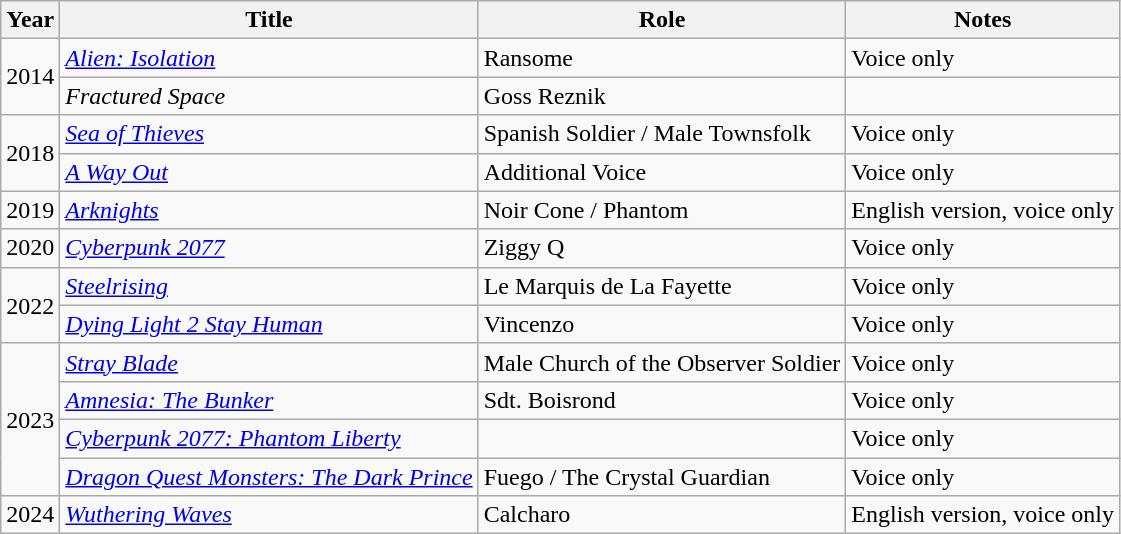<table class="wikitable sortable">
<tr>
<th>Year</th>
<th>Title</th>
<th>Role</th>
<th class="unsortable">Notes</th>
</tr>
<tr>
<td rowspan="2">2014</td>
<td><em><a href='#'>Alien: Isolation</a></em></td>
<td>Ransome</td>
<td>Voice only</td>
</tr>
<tr>
<td><em>Fractured Space</em></td>
<td>Goss Reznik</td>
<td></td>
</tr>
<tr>
<td rowspan="2">2018</td>
<td><em><a href='#'>Sea of Thieves</a></em></td>
<td>Spanish Soldier / Male Townsfolk</td>
<td>Voice only</td>
</tr>
<tr>
<td><em><a href='#'>A Way Out</a></em></td>
<td>Additional Voice</td>
<td>Voice only</td>
</tr>
<tr>
<td>2019</td>
<td><em><a href='#'>Arknights</a></em></td>
<td>Noir Cone / Phantom</td>
<td>English version, voice only</td>
</tr>
<tr>
<td>2020</td>
<td><em><a href='#'>Cyberpunk 2077</a></em></td>
<td>Ziggy Q</td>
<td>Voice only</td>
</tr>
<tr>
<td rowspan="2">2022</td>
<td><em><a href='#'>Steelrising</a></em></td>
<td>Le Marquis de La Fayette</td>
<td>Voice only</td>
</tr>
<tr>
<td><em><a href='#'>Dying Light 2 Stay Human</a></em></td>
<td>Vincenzo</td>
<td>Voice only</td>
</tr>
<tr>
<td rowspan="4">2023</td>
<td><em><a href='#'>Stray Blade</a></em></td>
<td>Male Church of the Observer Soldier</td>
<td>Voice only</td>
</tr>
<tr>
<td><em><a href='#'>Amnesia: The Bunker</a></em></td>
<td>Sdt. Boisrond</td>
<td>Voice only</td>
</tr>
<tr>
<td><em><a href='#'>Cyberpunk 2077: Phantom Liberty</a></em></td>
<td></td>
<td>Voice only</td>
</tr>
<tr>
<td><em><a href='#'>Dragon Quest Monsters: The Dark Prince</a></em></td>
<td>Fuego / The Crystal Guardian</td>
<td>Voice only</td>
</tr>
<tr>
<td>2024</td>
<td><em><a href='#'>Wuthering Waves</a></em></td>
<td>Calcharo</td>
<td>English version, voice only</td>
</tr>
</table>
